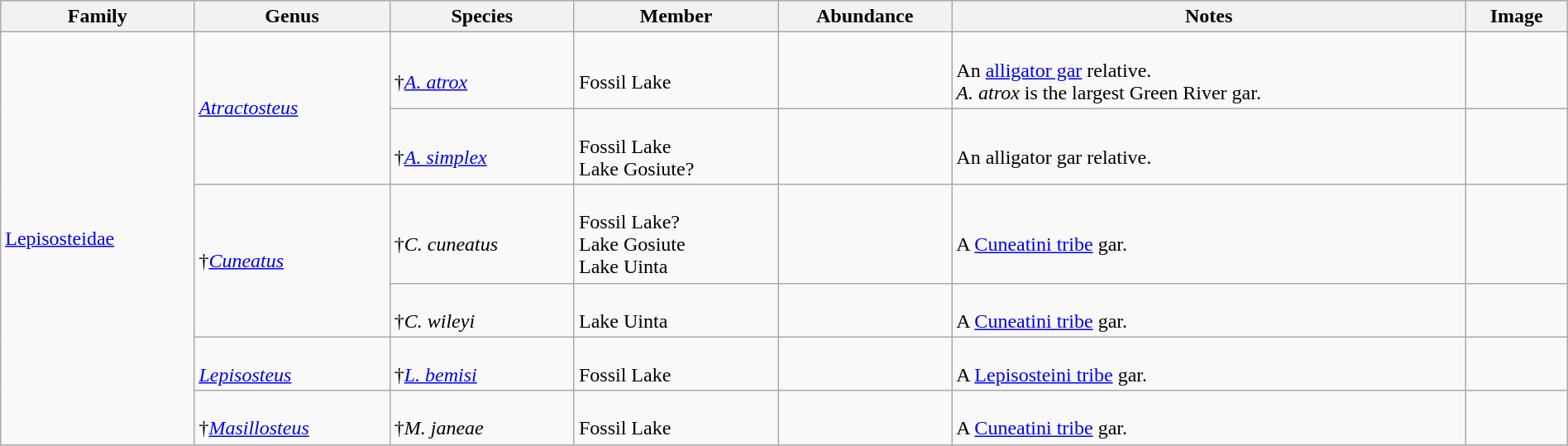<table class="wikitable" style="margin:auto;width:100%;">
<tr>
<th>Family</th>
<th>Genus</th>
<th>Species</th>
<th>Member</th>
<th>Abundance</th>
<th>Notes</th>
<th>Image</th>
</tr>
<tr>
<td rowspan=6><a href='#'>Lepisosteidae</a></td>
<td rowspan=2><em><a href='#'>Atractosteus</a></em></td>
<td><br>†<em><a href='#'>A. atrox</a></em> </td>
<td><br>Fossil Lake</td>
<td></td>
<td><br>An <a href='#'>alligator gar</a> relative.<br><em>A. atrox</em> is the largest Green River gar.</td>
<td><br></td>
</tr>
<tr>
<td><br>†<em><a href='#'>A. simplex</a></em> </td>
<td><br>Fossil Lake<br>
Lake Gosiute?</td>
<td></td>
<td><br>An alligator gar relative.</td>
<td><br></td>
</tr>
<tr>
<td rowspan=2>†<em><a href='#'>Cuneatus</a></em></td>
<td><br>†<em>C. cuneatus</em> </td>
<td><br>Fossil Lake?<br>
Lake Gosiute<br>
Lake Uinta</td>
<td></td>
<td><br>A <a href='#'>Cuneatini tribe</a> gar.</td>
<td></td>
</tr>
<tr>
<td><br>†<em>C. wileyi</em> </td>
<td><br>Lake Uinta</td>
<td></td>
<td><br>A <a href='#'>Cuneatini tribe</a> gar.</td>
<td></td>
</tr>
<tr>
<td><br><em><a href='#'>Lepisosteus</a></em></td>
<td><br>†<em><a href='#'>L. bemisi</a></em> </td>
<td><br>Fossil Lake</td>
<td></td>
<td><br>A <a href='#'>Lepisosteini tribe</a> gar.</td>
<td><br></td>
</tr>
<tr>
<td><br>†<em><a href='#'>Masillosteus</a></em></td>
<td><br>†<em>M. janeae</em> </td>
<td><br>Fossil Lake</td>
<td></td>
<td><br>A <a href='#'>Cuneatini tribe</a> gar.</td>
<td><br></td>
</tr>
</table>
